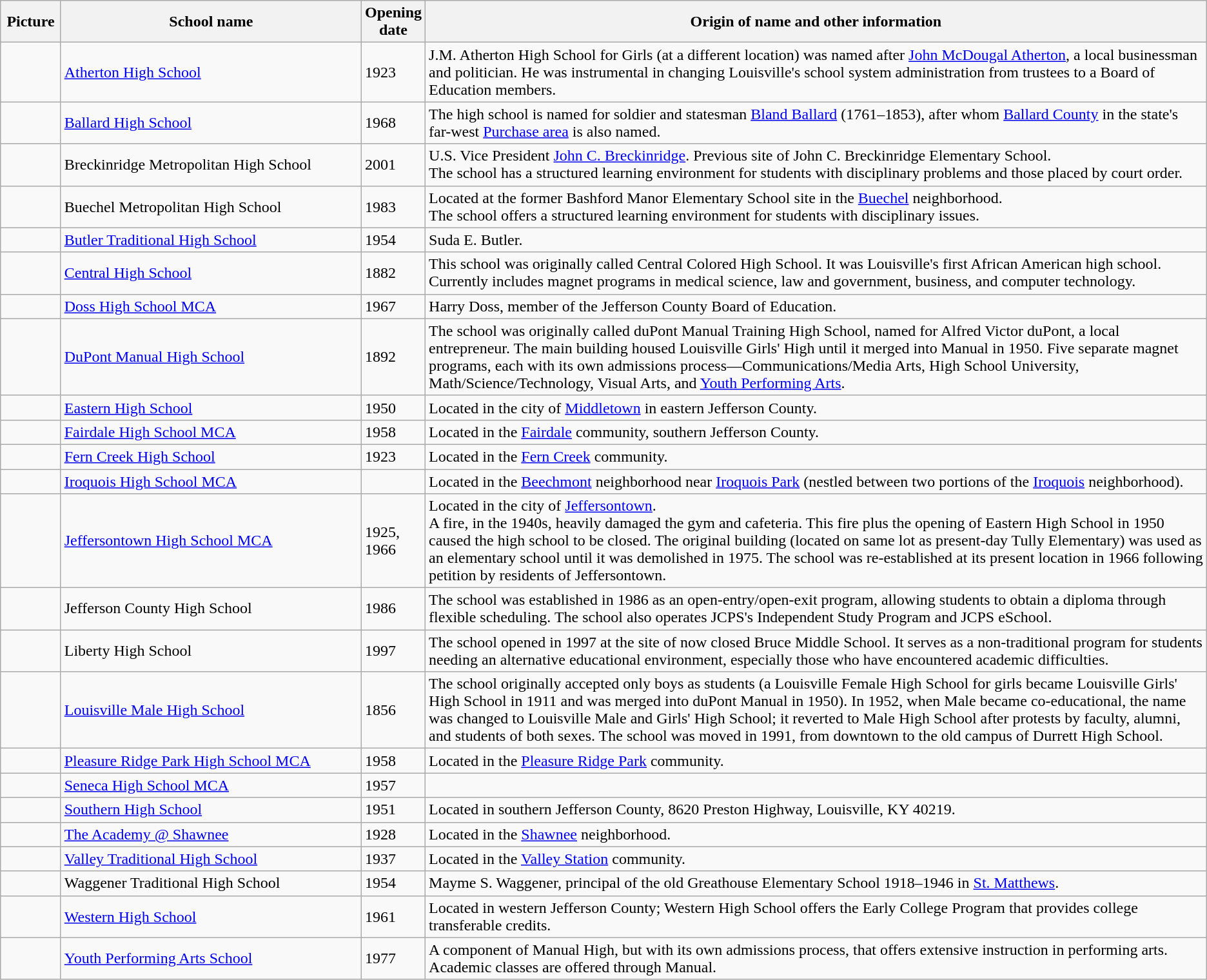<table class="wikitable">
<tr>
<th width="5%">Picture</th>
<th width="25%">School name</th>
<th width="5%">Opening date</th>
<th width="65%">Origin of name and other information</th>
</tr>
<tr>
<td></td>
<td><a href='#'>Atherton High School</a></td>
<td>1923</td>
<td>J.M. Atherton High School for Girls (at a different location) was named after <a href='#'>John McDougal Atherton</a>, a local businessman and politician. He was instrumental in changing Louisville's school system administration from trustees to a Board of Education members.</td>
</tr>
<tr>
<td></td>
<td><a href='#'>Ballard High School</a></td>
<td>1968</td>
<td>The high school is named for soldier and statesman <a href='#'>Bland Ballard</a> (1761–1853), after whom <a href='#'>Ballard County</a> in the state's far-west <a href='#'>Purchase area</a> is also named.</td>
</tr>
<tr>
<td></td>
<td>Breckinridge Metropolitan High School</td>
<td>2001</td>
<td>U.S. Vice President <a href='#'>John C. Breckinridge</a>. Previous site of John C. Breckinridge Elementary School.<br>The school has a structured learning environment for students with disciplinary problems and those placed by court order.</td>
</tr>
<tr>
<td></td>
<td>Buechel Metropolitan High School</td>
<td>1983</td>
<td>Located at the former Bashford Manor Elementary School site in the <a href='#'>Buechel</a> neighborhood.<br>The school offers a structured learning environment for students with disciplinary issues.</td>
</tr>
<tr>
<td></td>
<td><a href='#'>Butler Traditional High School</a></td>
<td>1954</td>
<td>Suda E. Butler.</td>
</tr>
<tr>
<td></td>
<td><a href='#'>Central High School</a></td>
<td>1882</td>
<td>This school was originally called Central Colored High School. It was Louisville's first African American high school. Currently includes magnet programs in medical science, law and government, business, and computer technology.</td>
</tr>
<tr>
<td></td>
<td><a href='#'>Doss High School MCA</a></td>
<td>1967</td>
<td>Harry Doss, member of the Jefferson County Board of Education.</td>
</tr>
<tr>
<td></td>
<td><a href='#'>DuPont Manual High School</a></td>
<td>1892</td>
<td>The school was originally called duPont Manual Training High School, named for Alfred Victor duPont, a local entrepreneur. The main building housed Louisville Girls' High until it merged into Manual in 1950. Five separate magnet programs, each with its own admissions process—Communications/Media Arts, High School University, Math/Science/Technology, Visual Arts, and <a href='#'>Youth Performing Arts</a>.</td>
</tr>
<tr>
<td></td>
<td><a href='#'>Eastern High School</a></td>
<td>1950</td>
<td>Located in the city of <a href='#'>Middletown</a> in eastern Jefferson County.</td>
</tr>
<tr>
<td></td>
<td><a href='#'>Fairdale High School MCA</a></td>
<td>1958</td>
<td>Located in the <a href='#'>Fairdale</a> community, southern Jefferson County.</td>
</tr>
<tr>
<td></td>
<td><a href='#'>Fern Creek High School</a></td>
<td>1923</td>
<td>Located in the <a href='#'>Fern Creek</a> community.</td>
</tr>
<tr>
<td></td>
<td><a href='#'>Iroquois High School MCA</a></td>
<td></td>
<td>Located in the <a href='#'>Beechmont</a> neighborhood near <a href='#'>Iroquois Park</a> (nestled between two portions of the <a href='#'>Iroquois</a> neighborhood).</td>
</tr>
<tr>
<td></td>
<td><a href='#'>Jeffersontown High School MCA</a></td>
<td>1925, 1966</td>
<td>Located in the city of <a href='#'>Jeffersontown</a>.<br>A fire, in the 1940s, heavily damaged the gym and cafeteria. This fire plus the opening of Eastern High School in 1950 caused the high school to be closed. The original building (located on same lot as present-day Tully Elementary) was used as an elementary school until it was demolished in 1975. The school was re-established at its present location in 1966 following petition by residents of Jeffersontown.</td>
</tr>
<tr>
<td></td>
<td>Jefferson County High School</td>
<td>1986</td>
<td>The school was established in 1986 as an open-entry/open-exit program, allowing students to obtain a diploma through flexible scheduling.  The school also operates JCPS's Independent Study Program and JCPS eSchool.</td>
</tr>
<tr>
<td></td>
<td>Liberty High School</td>
<td>1997</td>
<td>The school opened in 1997 at the site of now closed Bruce Middle School. It serves as a non-traditional program for students needing an alternative educational environment, especially those who have encountered academic difficulties.</td>
</tr>
<tr>
<td></td>
<td><a href='#'>Louisville Male High School</a></td>
<td>1856</td>
<td>The school originally accepted only boys as students (a Louisville Female High School for girls became Louisville Girls' High School in 1911 and was merged into duPont Manual in 1950). In 1952, when Male became co-educational, the name was changed to Louisville Male and Girls' High School; it reverted to Male High School after protests by faculty, alumni, and students of both sexes. The school was moved in 1991, from downtown to the old campus of Durrett High School.</td>
</tr>
<tr>
<td></td>
<td><a href='#'>Pleasure Ridge Park High School MCA</a></td>
<td>1958</td>
<td>Located in the <a href='#'>Pleasure Ridge Park</a> community.</td>
</tr>
<tr>
<td></td>
<td><a href='#'>Seneca High School MCA</a></td>
<td>1957</td>
<td></td>
</tr>
<tr>
<td></td>
<td><a href='#'>Southern High School</a></td>
<td>1951</td>
<td>Located in southern Jefferson County, 8620 Preston Highway, Louisville, KY 40219.</td>
</tr>
<tr>
<td></td>
<td><a href='#'>The Academy @ Shawnee</a></td>
<td>1928</td>
<td>Located in the <a href='#'>Shawnee</a> neighborhood.</td>
</tr>
<tr>
<td></td>
<td><a href='#'>Valley Traditional High School</a></td>
<td>1937</td>
<td>Located in the <a href='#'>Valley Station</a> community.</td>
</tr>
<tr>
<td></td>
<td>Waggener Traditional High School</td>
<td>1954</td>
<td>Mayme S. Waggener, principal of the old Greathouse Elementary School 1918–1946 in <a href='#'>St. Matthews</a>.</td>
</tr>
<tr>
<td></td>
<td><a href='#'>Western High School</a></td>
<td>1961</td>
<td>Located in western Jefferson County; Western High School offers the Early College Program that provides college transferable credits.</td>
</tr>
<tr>
<td></td>
<td><a href='#'>Youth Performing Arts School</a></td>
<td>1977</td>
<td>A component of Manual High, but with its own admissions process, that offers extensive instruction in performing arts. Academic classes are offered through Manual.</td>
</tr>
</table>
